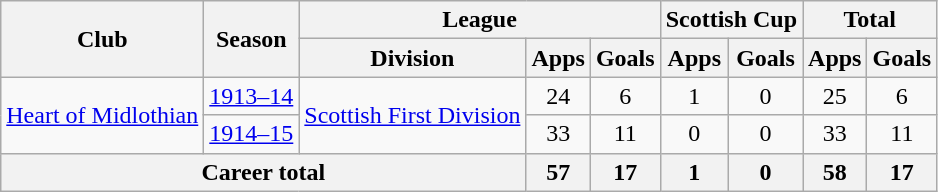<table class="wikitable" style="text-align: center;">
<tr>
<th rowspan="2">Club</th>
<th rowspan="2">Season</th>
<th colspan="3">League</th>
<th colspan="2">Scottish Cup</th>
<th colspan="2">Total</th>
</tr>
<tr>
<th>Division</th>
<th>Apps</th>
<th>Goals</th>
<th>Apps</th>
<th>Goals</th>
<th>Apps</th>
<th>Goals</th>
</tr>
<tr>
<td rowspan="2"><a href='#'>Heart of Midlothian</a></td>
<td><a href='#'>1913–14</a></td>
<td rowspan="2"><a href='#'>Scottish First Division</a></td>
<td>24</td>
<td>6</td>
<td>1</td>
<td>0</td>
<td>25</td>
<td>6</td>
</tr>
<tr>
<td><a href='#'>1914–15</a></td>
<td>33</td>
<td>11</td>
<td>0</td>
<td>0</td>
<td>33</td>
<td>11</td>
</tr>
<tr>
<th colspan="3">Career total</th>
<th>57</th>
<th>17</th>
<th>1</th>
<th>0</th>
<th>58</th>
<th>17</th>
</tr>
</table>
